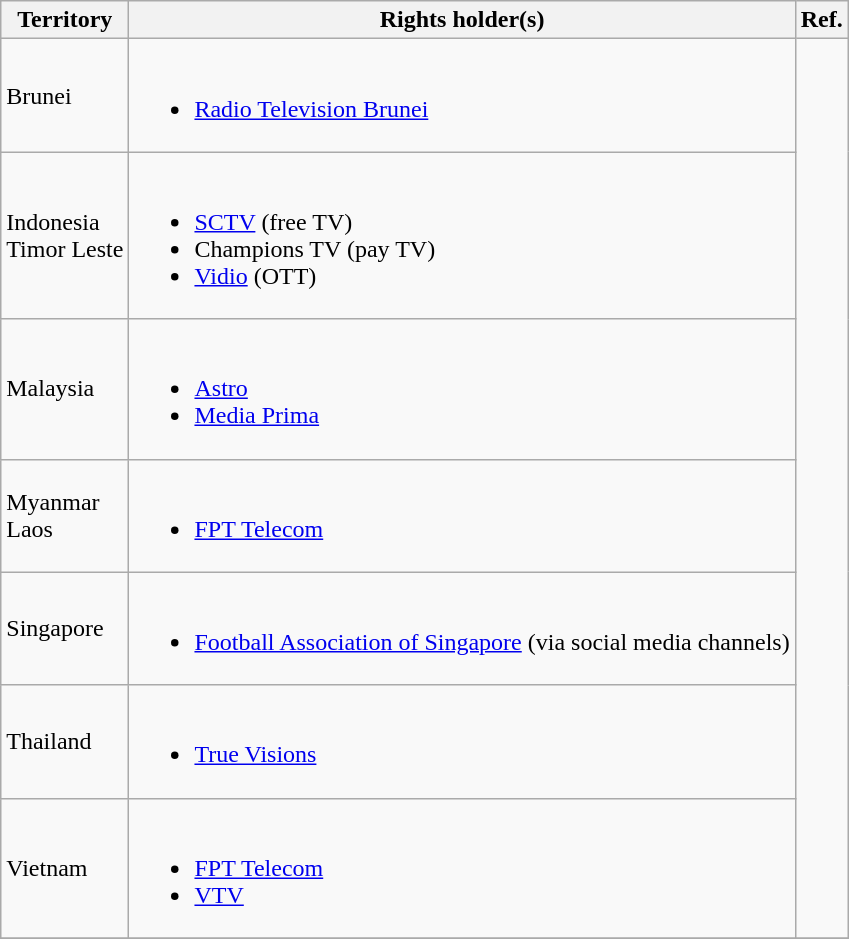<table class="wikitable">
<tr>
<th>Territory</th>
<th>Rights holder(s)</th>
<th>Ref.</th>
</tr>
<tr>
<td>Brunei</td>
<td><br><ul><li><a href='#'>Radio Television Brunei</a></li></ul></td>
<td rowspan=7></td>
</tr>
<tr>
<td>Indonesia<br>Timor Leste</td>
<td><br><ul><li><a href='#'>SCTV</a> (free TV)</li><li>Champions TV (pay TV)</li><li><a href='#'>Vidio</a> (OTT)</li></ul></td>
</tr>
<tr>
<td>Malaysia</td>
<td><br><ul><li><a href='#'>Astro</a></li><li><a href='#'>Media Prima</a></li></ul></td>
</tr>
<tr>
<td>Myanmar<br>Laos</td>
<td><br><ul><li><a href='#'>FPT Telecom</a></li></ul></td>
</tr>
<tr>
<td>Singapore</td>
<td><br><ul><li><a href='#'>Football Association of Singapore</a> (via social media channels)</li></ul></td>
</tr>
<tr>
<td>Thailand</td>
<td><br><ul><li><a href='#'>True Visions</a></li></ul></td>
</tr>
<tr>
<td>Vietnam</td>
<td><br><ul><li><a href='#'>FPT Telecom</a></li><li><a href='#'>VTV</a></li></ul></td>
</tr>
<tr>
</tr>
</table>
